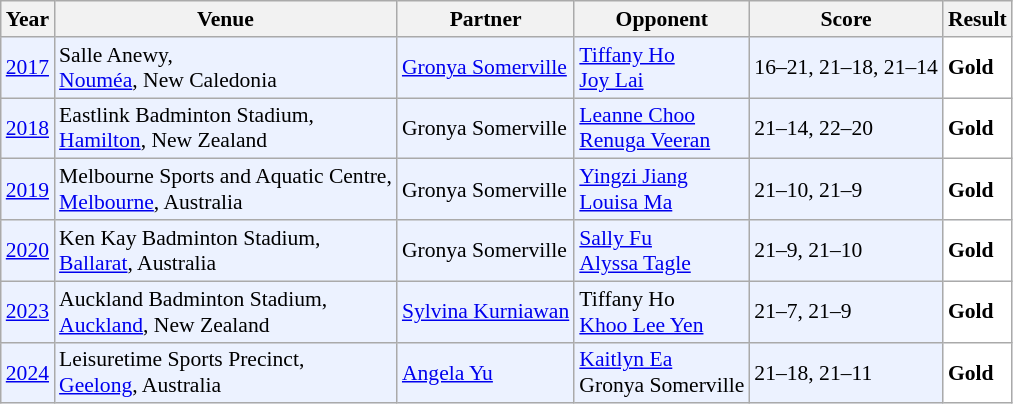<table class="sortable wikitable" style="font-size: 90%">
<tr>
<th>Year</th>
<th>Venue</th>
<th>Partner</th>
<th>Opponent</th>
<th>Score</th>
<th>Result</th>
</tr>
<tr style="background:#ECF2FF">
<td align="center"><a href='#'>2017</a></td>
<td align="left">Salle Anewy,<br><a href='#'>Nouméa</a>, New Caledonia</td>
<td align="left"> <a href='#'>Gronya Somerville</a></td>
<td align="left"> <a href='#'>Tiffany Ho</a><br> <a href='#'>Joy Lai</a></td>
<td align="left">16–21, 21–18, 21–14</td>
<td style="text-align:left; background:white"> <strong>Gold</strong></td>
</tr>
<tr style="background:#ECF2FF">
<td align="center"><a href='#'>2018</a></td>
<td align="left">Eastlink Badminton Stadium,<br><a href='#'>Hamilton</a>, New Zealand</td>
<td align="left"> Gronya Somerville</td>
<td align="left"> <a href='#'>Leanne Choo</a><br> <a href='#'>Renuga Veeran</a></td>
<td align="left">21–14, 22–20</td>
<td style="text-align:left; background:white"> <strong>Gold</strong></td>
</tr>
<tr style="background:#ECF2FF">
<td align="center"><a href='#'>2019</a></td>
<td align="left">Melbourne Sports and Aquatic Centre,<br><a href='#'>Melbourne</a>, Australia</td>
<td align="left"> Gronya Somerville</td>
<td align="left"> <a href='#'>Yingzi Jiang</a><br> <a href='#'>Louisa Ma</a></td>
<td align="left">21–10, 21–9</td>
<td style="text-align:left; background:white"> <strong>Gold</strong></td>
</tr>
<tr style="background:#ECF2FF">
<td align="center"><a href='#'>2020</a></td>
<td align="left">Ken Kay Badminton Stadium,<br><a href='#'>Ballarat</a>, Australia</td>
<td align="left"> Gronya Somerville</td>
<td align="left"> <a href='#'>Sally Fu</a><br> <a href='#'>Alyssa Tagle</a></td>
<td align="left">21–9, 21–10</td>
<td style="text-align:left; background:white"> <strong>Gold</strong></td>
</tr>
<tr style="background:#ECF2FF">
<td align="center"><a href='#'>2023</a></td>
<td align="left">Auckland Badminton Stadium,<br><a href='#'>Auckland</a>, New Zealand</td>
<td align="left"> <a href='#'>Sylvina Kurniawan</a></td>
<td align="left"> Tiffany Ho<br> <a href='#'>Khoo Lee Yen</a></td>
<td align="left">21–7, 21–9</td>
<td align="left" bgcolor="#ffffff"> <strong>Gold</strong></td>
</tr>
<tr style="background:#ECF2FF">
<td align="center"><a href='#'>2024</a></td>
<td align="left">Leisuretime Sports Precinct,<br><a href='#'>Geelong</a>, Australia</td>
<td align="left"> <a href='#'>Angela Yu</a></td>
<td align="left"> <a href='#'>Kaitlyn Ea</a><br>  Gronya Somerville</td>
<td align="left">21–18, 21–11</td>
<td align="left" bgcolor="#ffffff"> <strong>Gold</strong></td>
</tr>
</table>
